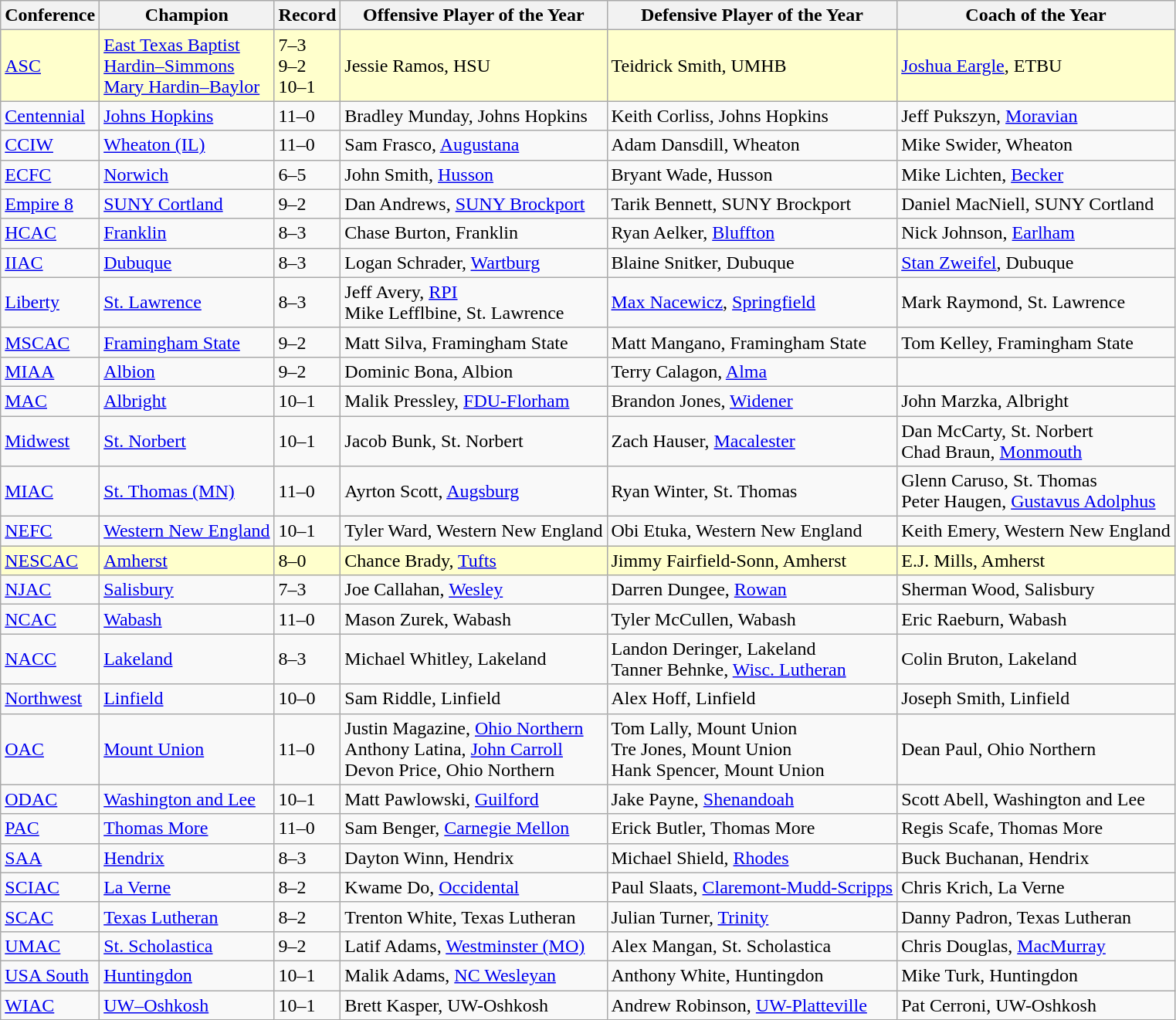<table class="wikitable">
<tr>
<th>Conference</th>
<th>Champion</th>
<th>Record</th>
<th>Offensive Player of the Year</th>
<th>Defensive Player of the Year</th>
<th>Coach of the Year</th>
</tr>
<tr style="background:#ffffcc">
<td><a href='#'>ASC</a></td>
<td><a href='#'>East Texas Baptist</a><br><a href='#'>Hardin–Simmons</a><br><a href='#'>Mary Hardin–Baylor</a></td>
<td>7–3<br>9–2<br>10–1</td>
<td>Jessie Ramos, HSU</td>
<td>Teidrick Smith, UMHB</td>
<td><a href='#'>Joshua Eargle</a>, ETBU</td>
</tr>
<tr>
<td><a href='#'>Centennial</a></td>
<td><a href='#'>Johns Hopkins</a></td>
<td>11–0</td>
<td>Bradley Munday, Johns Hopkins</td>
<td>Keith Corliss, Johns Hopkins</td>
<td>Jeff Pukszyn, <a href='#'>Moravian</a></td>
</tr>
<tr>
<td><a href='#'>CCIW</a></td>
<td><a href='#'>Wheaton (IL)</a></td>
<td>11–0</td>
<td>Sam Frasco, <a href='#'>Augustana</a></td>
<td>Adam Dansdill, Wheaton</td>
<td>Mike Swider, Wheaton</td>
</tr>
<tr>
<td><a href='#'>ECFC</a></td>
<td><a href='#'>Norwich</a></td>
<td>6–5</td>
<td>John Smith, <a href='#'>Husson</a></td>
<td>Bryant Wade, Husson</td>
<td>Mike Lichten, <a href='#'>Becker</a></td>
</tr>
<tr>
<td><a href='#'>Empire 8</a></td>
<td><a href='#'>SUNY Cortland</a></td>
<td>9–2</td>
<td>Dan Andrews, <a href='#'>SUNY Brockport</a></td>
<td>Tarik Bennett, SUNY Brockport</td>
<td>Daniel MacNiell, SUNY Cortland</td>
</tr>
<tr>
<td><a href='#'>HCAC</a></td>
<td><a href='#'>Franklin</a></td>
<td>8–3</td>
<td>Chase Burton, Franklin</td>
<td>Ryan Aelker, <a href='#'>Bluffton</a></td>
<td>Nick Johnson, <a href='#'>Earlham</a></td>
</tr>
<tr>
<td><a href='#'>IIAC</a></td>
<td><a href='#'>Dubuque</a></td>
<td>8–3</td>
<td>Logan Schrader, <a href='#'>Wartburg</a></td>
<td>Blaine Snitker, Dubuque</td>
<td><a href='#'>Stan Zweifel</a>, Dubuque</td>
</tr>
<tr>
<td><a href='#'>Liberty</a></td>
<td><a href='#'>St. Lawrence</a></td>
<td>8–3</td>
<td>Jeff Avery, <a href='#'>RPI</a><br>Mike Lefflbine, St. Lawrence</td>
<td><a href='#'>Max Nacewicz</a>, <a href='#'>Springfield</a></td>
<td>Mark Raymond, St. Lawrence</td>
</tr>
<tr>
<td><a href='#'>MSCAC</a></td>
<td><a href='#'>Framingham State</a></td>
<td>9–2</td>
<td>Matt Silva, Framingham State</td>
<td>Matt Mangano, Framingham State</td>
<td>Tom Kelley, Framingham State</td>
</tr>
<tr>
<td><a href='#'>MIAA</a></td>
<td><a href='#'>Albion</a></td>
<td>9–2</td>
<td>Dominic Bona, Albion</td>
<td>Terry Calagon, <a href='#'>Alma</a></td>
<td></td>
</tr>
<tr>
<td><a href='#'>MAC</a></td>
<td><a href='#'>Albright</a></td>
<td>10–1</td>
<td>Malik Pressley, <a href='#'>FDU-Florham</a></td>
<td>Brandon Jones, <a href='#'>Widener</a></td>
<td>John Marzka, Albright</td>
</tr>
<tr>
<td><a href='#'>Midwest</a></td>
<td><a href='#'>St. Norbert</a></td>
<td>10–1</td>
<td>Jacob Bunk, St. Norbert</td>
<td>Zach Hauser, <a href='#'>Macalester</a></td>
<td>Dan McCarty, St. Norbert<br>Chad Braun, <a href='#'>Monmouth</a></td>
</tr>
<tr>
<td><a href='#'>MIAC</a></td>
<td><a href='#'>St. Thomas (MN)</a></td>
<td>11–0</td>
<td>Ayrton Scott, <a href='#'>Augsburg</a></td>
<td>Ryan Winter, St. Thomas</td>
<td>Glenn Caruso, St. Thomas<br>Peter Haugen, <a href='#'>Gustavus Adolphus</a></td>
</tr>
<tr>
<td><a href='#'>NEFC</a></td>
<td><a href='#'>Western New England</a></td>
<td>10–1</td>
<td>Tyler Ward, Western New England</td>
<td>Obi Etuka, Western New England</td>
<td>Keith Emery, Western New England</td>
</tr>
<tr style="background:#ffffcc">
<td><a href='#'>NESCAC</a></td>
<td><a href='#'>Amherst</a></td>
<td>8–0</td>
<td>Chance Brady, <a href='#'>Tufts</a></td>
<td>Jimmy Fairfield-Sonn, Amherst</td>
<td>E.J. Mills, Amherst</td>
</tr>
<tr>
<td><a href='#'>NJAC</a></td>
<td><a href='#'>Salisbury</a></td>
<td>7–3</td>
<td>Joe Callahan, <a href='#'>Wesley</a></td>
<td>Darren Dungee, <a href='#'>Rowan</a></td>
<td>Sherman Wood, Salisbury</td>
</tr>
<tr>
<td><a href='#'>NCAC</a></td>
<td><a href='#'>Wabash</a></td>
<td>11–0</td>
<td>Mason Zurek, Wabash</td>
<td>Tyler McCullen, Wabash</td>
<td>Eric Raeburn, Wabash</td>
</tr>
<tr>
<td><a href='#'>NACC</a></td>
<td><a href='#'>Lakeland</a></td>
<td>8–3</td>
<td>Michael Whitley, Lakeland</td>
<td>Landon Deringer, Lakeland<br>Tanner Behnke, <a href='#'>Wisc. Lutheran</a></td>
<td>Colin Bruton, Lakeland</td>
</tr>
<tr>
<td><a href='#'>Northwest</a></td>
<td><a href='#'>Linfield</a></td>
<td>10–0</td>
<td>Sam Riddle, Linfield</td>
<td>Alex Hoff, Linfield</td>
<td>Joseph Smith, Linfield</td>
</tr>
<tr>
<td><a href='#'>OAC</a></td>
<td><a href='#'>Mount Union</a></td>
<td>11–0</td>
<td>Justin Magazine, <a href='#'>Ohio Northern</a><br>Anthony Latina, <a href='#'>John Carroll</a><br>Devon Price, Ohio Northern</td>
<td>Tom Lally, Mount Union<br>Tre Jones, Mount Union<br>Hank Spencer, Mount Union</td>
<td>Dean Paul, Ohio Northern</td>
</tr>
<tr>
<td><a href='#'>ODAC</a></td>
<td><a href='#'>Washington and Lee</a></td>
<td>10–1</td>
<td>Matt Pawlowski, <a href='#'>Guilford</a></td>
<td>Jake Payne, <a href='#'>Shenandoah</a></td>
<td>Scott Abell, Washington and Lee</td>
</tr>
<tr>
<td><a href='#'>PAC</a></td>
<td><a href='#'>Thomas More</a></td>
<td>11–0</td>
<td>Sam Benger, <a href='#'>Carnegie Mellon</a></td>
<td>Erick Butler, Thomas More</td>
<td>Regis Scafe, Thomas More</td>
</tr>
<tr>
<td><a href='#'>SAA</a></td>
<td><a href='#'>Hendrix</a></td>
<td>8–3</td>
<td>Dayton Winn, Hendrix</td>
<td>Michael Shield, <a href='#'>Rhodes</a></td>
<td>Buck Buchanan, Hendrix</td>
</tr>
<tr>
<td><a href='#'>SCIAC</a></td>
<td><a href='#'>La Verne</a></td>
<td>8–2</td>
<td>Kwame Do, <a href='#'>Occidental</a></td>
<td>Paul Slaats, <a href='#'>Claremont-Mudd-Scripps</a></td>
<td>Chris Krich, La Verne</td>
</tr>
<tr>
<td><a href='#'>SCAC</a></td>
<td><a href='#'>Texas Lutheran</a></td>
<td>8–2</td>
<td>Trenton White, Texas Lutheran</td>
<td>Julian Turner, <a href='#'>Trinity</a></td>
<td>Danny Padron, Texas Lutheran</td>
</tr>
<tr>
<td><a href='#'>UMAC</a></td>
<td><a href='#'>St. Scholastica</a></td>
<td>9–2</td>
<td>Latif Adams, <a href='#'>Westminster (MO)</a></td>
<td>Alex Mangan, St. Scholastica</td>
<td>Chris Douglas, <a href='#'>MacMurray</a></td>
</tr>
<tr>
<td><a href='#'>USA South</a></td>
<td><a href='#'>Huntingdon</a></td>
<td>10–1</td>
<td>Malik Adams, <a href='#'>NC Wesleyan</a></td>
<td>Anthony White, Huntingdon</td>
<td>Mike Turk, Huntingdon</td>
</tr>
<tr>
<td><a href='#'>WIAC</a></td>
<td><a href='#'>UW–Oshkosh</a></td>
<td>10–1</td>
<td>Brett Kasper, UW-Oshkosh</td>
<td>Andrew Robinson, <a href='#'>UW-Platteville</a></td>
<td>Pat Cerroni, UW-Oshkosh</td>
</tr>
</table>
